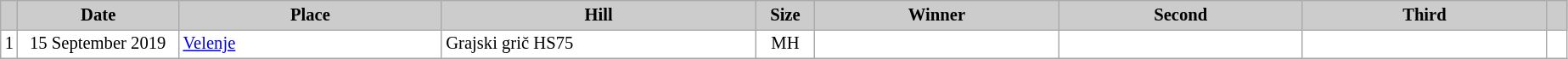<table class="wikitable plainrowheaders" style="background:#fff; font-size:86%; line-height:16px; border:grey solid 1px; border-collapse:collapse;">
<tr style="background:#ccc; text-align:center;">
<th scope="col" style="background:#ccc; width=30 px;"></th>
<th scope="col" style="background:#ccc; width:120px;">Date</th>
<th scope="col" style="background:#ccc; width:200px;">Place</th>
<th scope="col" style="background:#ccc; width:240px;">Hill</th>
<th scope="col" style="background:#ccc; width:40px;">Size</th>
<th scope="col" style="background:#ccc; width:185px;">Winner</th>
<th scope="col" style="background:#ccc; width:185px;">Second</th>
<th scope="col" style="background:#ccc; width:185px;">Third</th>
<th scope="col" style="background:#ccc; width:10px;"></th>
</tr>
<tr>
<td align=center>1</td>
<td align=right>15 September 2019  </td>
<td> <a href='#'>Velenje</a></td>
<td>Grajski grič HS75</td>
<td align=center>MH</td>
<td></td>
<td></td>
<td></td>
<td></td>
</tr>
</table>
